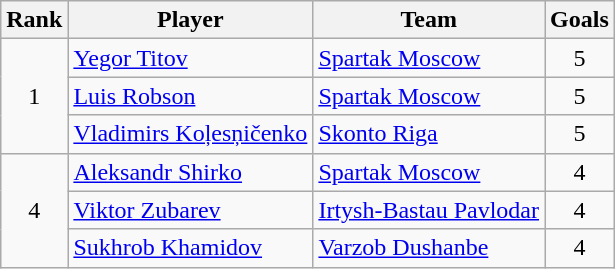<table class="wikitable">
<tr>
<th>Rank</th>
<th>Player</th>
<th>Team</th>
<th>Goals</th>
</tr>
<tr>
<td align=center rowspan="3">1</td>
<td> <a href='#'>Yegor Titov</a></td>
<td> <a href='#'>Spartak Moscow</a></td>
<td align=center>5</td>
</tr>
<tr>
<td> <a href='#'>Luis Robson</a></td>
<td> <a href='#'>Spartak Moscow</a></td>
<td align=center>5</td>
</tr>
<tr>
<td> <a href='#'>Vladimirs Koļesņičenko</a></td>
<td> <a href='#'>Skonto Riga</a></td>
<td align=center>5</td>
</tr>
<tr>
<td align=center rowspan="3">4</td>
<td> <a href='#'>Aleksandr Shirko</a></td>
<td> <a href='#'>Spartak Moscow</a></td>
<td align=center>4</td>
</tr>
<tr>
<td> <a href='#'>Viktor Zubarev</a></td>
<td> <a href='#'>Irtysh-Bastau Pavlodar</a></td>
<td align=center>4</td>
</tr>
<tr>
<td> <a href='#'>Sukhrob Khamidov</a></td>
<td> <a href='#'>Varzob Dushanbe</a></td>
<td align=center>4</td>
</tr>
</table>
